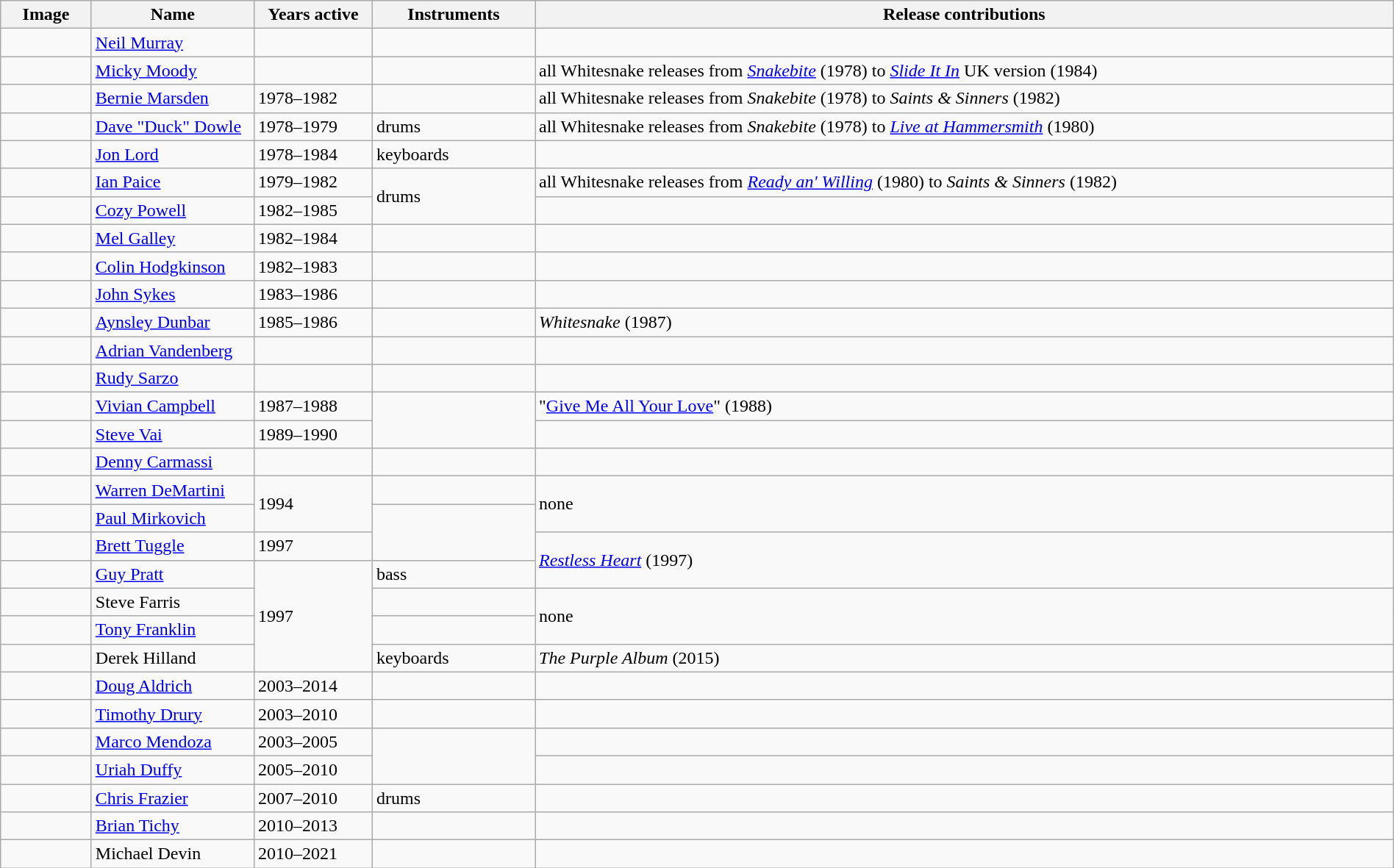<table class="wikitable" border="1" width=100%>
<tr>
<th width="75">Image</th>
<th width="140">Name</th>
<th width="100">Years active</th>
<th width="140">Instruments</th>
<th>Release contributions</th>
</tr>
<tr>
<td></td>
<td><a href='#'>Neil Murray</a></td>
<td><br></td>
<td></td>
<td></td>
</tr>
<tr>
<td></td>
<td><a href='#'>Micky Moody</a></td>
<td></td>
<td></td>
<td>all Whitesnake releases from <em><a href='#'>Snakebite</a></em> (1978) to <em><a href='#'>Slide It In</a></em> UK version (1984)</td>
</tr>
<tr>
<td></td>
<td><a href='#'>Bernie Marsden</a></td>
<td>1978–1982 </td>
<td></td>
<td>all Whitesnake releases from <em>Snakebite</em> (1978) to <em>Saints & Sinners</em> (1982)</td>
</tr>
<tr>
<td></td>
<td><a href='#'>Dave "Duck" Dowle</a></td>
<td>1978–1979</td>
<td>drums</td>
<td>all Whitesnake releases from <em>Snakebite</em> (1978) to <em><a href='#'>Live at Hammersmith</a></em> (1980)</td>
</tr>
<tr>
<td></td>
<td><a href='#'>Jon Lord</a></td>
<td>1978–1984 </td>
<td>keyboards</td>
<td></td>
</tr>
<tr>
<td></td>
<td><a href='#'>Ian Paice</a></td>
<td>1979–1982</td>
<td Rowspan="2">drums</td>
<td>all Whitesnake releases from <em><a href='#'>Ready an' Willing</a></em> (1980) to <em>Saints & Sinners</em> (1982)</td>
</tr>
<tr>
<td></td>
<td><a href='#'>Cozy Powell</a></td>
<td>1982–1985 </td>
<td></td>
</tr>
<tr>
<td></td>
<td><a href='#'>Mel Galley</a></td>
<td>1982–1984 </td>
<td></td>
<td></td>
</tr>
<tr>
<td></td>
<td><a href='#'>Colin Hodgkinson</a></td>
<td>1982–1983</td>
<td></td>
<td></td>
</tr>
<tr>
<td></td>
<td><a href='#'>John Sykes</a></td>
<td>1983–1986 </td>
<td></td>
<td></td>
</tr>
<tr>
<td></td>
<td><a href='#'>Aynsley Dunbar</a></td>
<td>1985–1986</td>
<td></td>
<td><em>Whitesnake</em> (1987)</td>
</tr>
<tr>
<td></td>
<td><a href='#'>Adrian Vandenberg</a></td>
<td></td>
<td></td>
<td></td>
</tr>
<tr>
<td></td>
<td><a href='#'>Rudy Sarzo</a></td>
<td></td>
<td></td>
<td></td>
</tr>
<tr>
<td></td>
<td><a href='#'>Vivian Campbell</a></td>
<td>1987–1988</td>
<td rowspan="2"></td>
<td>"<a href='#'>Give Me All Your Love</a>"  (1988)</td>
</tr>
<tr>
<td></td>
<td><a href='#'>Steve Vai</a></td>
<td>1989–1990</td>
<td></td>
</tr>
<tr>
<td></td>
<td><a href='#'>Denny Carmassi</a></td>
<td></td>
<td></td>
<td></td>
</tr>
<tr>
<td></td>
<td><a href='#'>Warren DeMartini</a></td>
<td rowspan="2">1994</td>
<td></td>
<td rowspan="2">none</td>
</tr>
<tr>
<td></td>
<td><a href='#'>Paul Mirkovich</a></td>
<td Rowspan="2"></td>
</tr>
<tr>
<td></td>
<td><a href='#'>Brett Tuggle</a></td>
<td>1997 </td>
<td rowspan="2"><em><a href='#'>Restless Heart</a></em> (1997)</td>
</tr>
<tr>
<td></td>
<td><a href='#'>Guy Pratt</a></td>
<td rowspan="4">1997</td>
<td>bass</td>
</tr>
<tr>
<td></td>
<td>Steve Farris</td>
<td></td>
<td rowspan="2">none</td>
</tr>
<tr>
<td></td>
<td><a href='#'>Tony Franklin</a></td>
<td></td>
</tr>
<tr>
<td></td>
<td>Derek Hilland</td>
<td>keyboards</td>
<td><em>The Purple Album</em> (2015)</td>
</tr>
<tr>
<td></td>
<td><a href='#'>Doug Aldrich</a></td>
<td>2003–2014</td>
<td></td>
<td></td>
</tr>
<tr>
<td></td>
<td><a href='#'>Timothy Drury</a></td>
<td>2003–2010</td>
<td></td>
<td></td>
</tr>
<tr>
<td></td>
<td><a href='#'>Marco Mendoza</a></td>
<td>2003–2005</td>
<td rowspan="2"></td>
<td></td>
</tr>
<tr>
<td></td>
<td><a href='#'>Uriah Duffy</a></td>
<td>2005–2010</td>
<td></td>
</tr>
<tr>
<td></td>
<td><a href='#'>Chris Frazier</a></td>
<td>2007–2010</td>
<td>drums</td>
<td></td>
</tr>
<tr>
<td></td>
<td><a href='#'>Brian Tichy</a></td>
<td>2010–2013</td>
<td></td>
<td></td>
</tr>
<tr>
<td></td>
<td>Michael Devin</td>
<td>2010–2021</td>
<td></td>
<td></td>
</tr>
</table>
